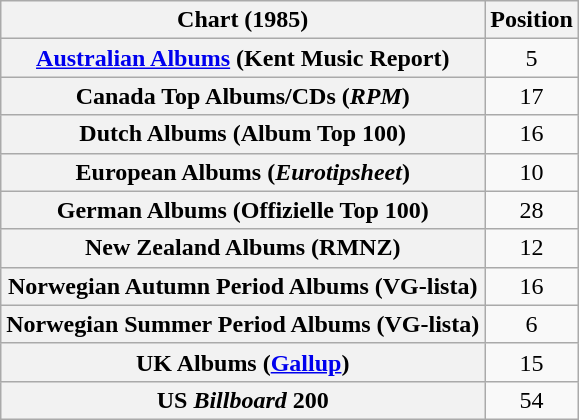<table class="wikitable sortable plainrowheaders" style="text-align:center">
<tr>
<th scope="col">Chart (1985)</th>
<th scope="col">Position</th>
</tr>
<tr>
<th scope="row"><a href='#'>Australian Albums</a> (Kent Music Report)</th>
<td>5</td>
</tr>
<tr>
<th scope="row">Canada Top Albums/CDs (<em>RPM</em>)</th>
<td>17</td>
</tr>
<tr>
<th scope="row">Dutch Albums (Album Top 100)</th>
<td>16</td>
</tr>
<tr>
<th scope="row">European Albums (<em>Eurotipsheet</em>)</th>
<td>10</td>
</tr>
<tr>
<th scope="row">German Albums (Offizielle Top 100)</th>
<td>28</td>
</tr>
<tr>
<th scope="row">New Zealand Albums (RMNZ)</th>
<td>12</td>
</tr>
<tr>
<th scope="row">Norwegian Autumn Period Albums (VG-lista)</th>
<td>16</td>
</tr>
<tr>
<th scope="row">Norwegian Summer Period Albums (VG-lista)</th>
<td>6</td>
</tr>
<tr>
<th scope="row">UK Albums (<a href='#'>Gallup</a>)</th>
<td>15</td>
</tr>
<tr>
<th scope="row">US <em>Billboard</em> 200</th>
<td>54</td>
</tr>
</table>
